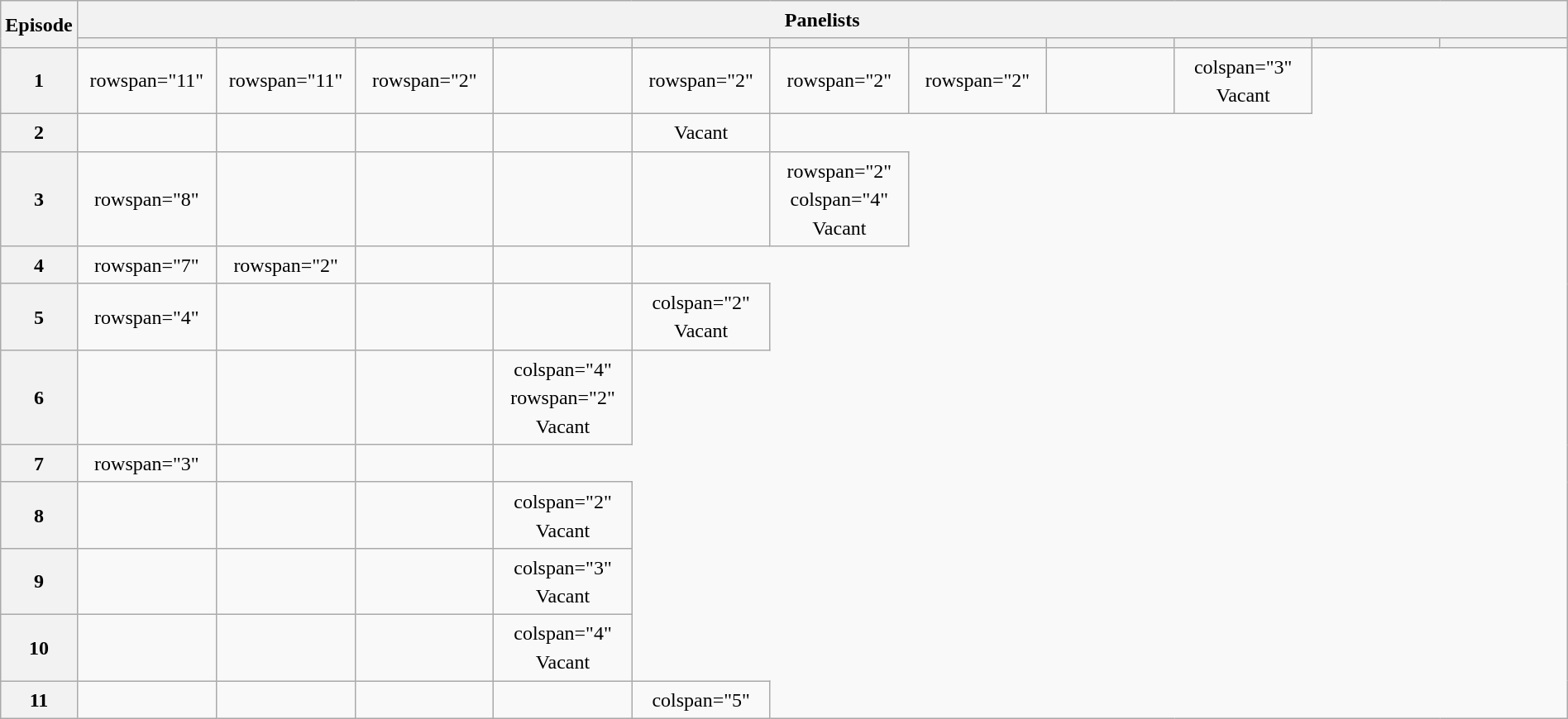<table class="wikitable plainrowheaders mw-collapsible" style="text-align:center; line-height:23px; width:100%;">
<tr>
<th rowspan="2" width="1%">Episode</th>
<th colspan="11">Panelists</th>
</tr>
<tr>
<th width="9%"></th>
<th width="9%"></th>
<th width="9%"></th>
<th width="9%"></th>
<th width="9%"></th>
<th width="9%"></th>
<th width="9%"></th>
<th width="9%"></th>
<th width="9%"></th>
<th width="9%"></th>
<th width="9%"></th>
</tr>
<tr>
<th>1</th>
<td>rowspan="11" </td>
<td>rowspan="11" </td>
<td>rowspan="2" </td>
<td></td>
<td>rowspan="2" </td>
<td>rowspan="2" </td>
<td>rowspan="2" </td>
<td></td>
<td>colspan="3"  Vacant</td>
</tr>
<tr>
<th>2</th>
<td></td>
<td></td>
<td></td>
<td></td>
<td> Vacant</td>
</tr>
<tr>
<th>3</th>
<td>rowspan="8" </td>
<td></td>
<td></td>
<td></td>
<td></td>
<td>rowspan="2" colspan="4"  Vacant</td>
</tr>
<tr>
<th>4</th>
<td>rowspan="7" </td>
<td>rowspan="2" </td>
<td></td>
<td></td>
</tr>
<tr>
<th>5</th>
<td>rowspan="4" </td>
<td></td>
<td></td>
<td></td>
<td>colspan="2"  Vacant</td>
</tr>
<tr>
<th>6</th>
<td></td>
<td></td>
<td></td>
<td>colspan="4" rowspan="2"  Vacant</td>
</tr>
<tr>
<th>7</th>
<td>rowspan="3" </td>
<td></td>
<td></td>
</tr>
<tr>
<th>8</th>
<td></td>
<td></td>
<td></td>
<td>colspan="2"  Vacant</td>
</tr>
<tr>
<th>9</th>
<td></td>
<td></td>
<td></td>
<td>colspan="3"  Vacant</td>
</tr>
<tr>
<th>10</th>
<td></td>
<td></td>
<td></td>
<td>colspan="4"  Vacant</td>
</tr>
<tr>
<th>11</th>
<td></td>
<td></td>
<td></td>
<td></td>
<td>colspan="5" </td>
</tr>
</table>
